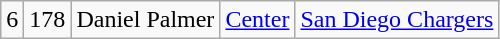<table class="wikitable" style="text-align:center">
<tr>
<td>6</td>
<td>178</td>
<td>Daniel Palmer</td>
<td><a href='#'>Center</a></td>
<td><a href='#'>San Diego Chargers</a></td>
</tr>
</table>
